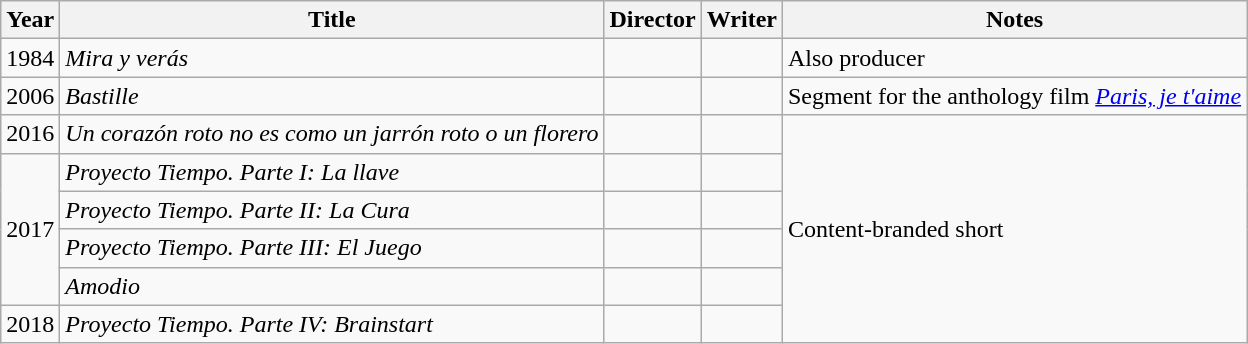<table class= "wikitable sortable">
<tr>
<th style="width:26px;">Year</th>
<th>Title</th>
<th>Director</th>
<th>Writer</th>
<th>Notes</th>
</tr>
<tr>
<td>1984</td>
<td><em>Mira y verás</em></td>
<td></td>
<td></td>
<td>Also producer</td>
</tr>
<tr>
<td>2006</td>
<td><em>Bastille</em></td>
<td></td>
<td></td>
<td>Segment for the anthology film <em><a href='#'>Paris, je t'aime</a></em></td>
</tr>
<tr>
<td>2016</td>
<td><em>Un corazón roto no es como un jarrón roto o un florero</em></td>
<td></td>
<td></td>
<td rowspan="6">Content-branded short</td>
</tr>
<tr>
<td rowspan="4">2017</td>
<td><em>Proyecto Tiempo. Parte I: La llave</em></td>
<td></td>
<td></td>
</tr>
<tr>
<td><em>Proyecto Tiempo. Parte II: La Cura</em></td>
<td></td>
<td></td>
</tr>
<tr>
<td><em>Proyecto Tiempo. Parte III: El Juego</em></td>
<td></td>
<td></td>
</tr>
<tr>
<td><em>Amodio</em></td>
<td></td>
<td></td>
</tr>
<tr>
<td>2018</td>
<td><em>Proyecto Tiempo. Parte IV: Brainstart</em></td>
<td></td>
<td></td>
</tr>
</table>
